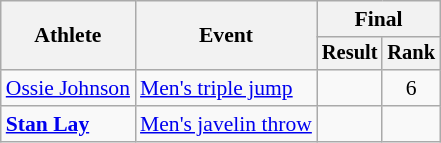<table class=wikitable style=font-size:90%>
<tr>
<th rowspan=2>Athlete</th>
<th rowspan=2>Event</th>
<th colspan=2>Final</th>
</tr>
<tr style=font-size:95%>
<th>Result</th>
<th>Rank</th>
</tr>
<tr align=center>
<td align=left><a href='#'>Ossie Johnson</a></td>
<td align=left><a href='#'>Men's triple jump</a></td>
<td></td>
<td>6</td>
</tr>
<tr align=center>
<td align=left><strong><a href='#'>Stan Lay</a></strong></td>
<td align=left><a href='#'>Men's javelin throw</a></td>
<td></td>
<td></td>
</tr>
</table>
